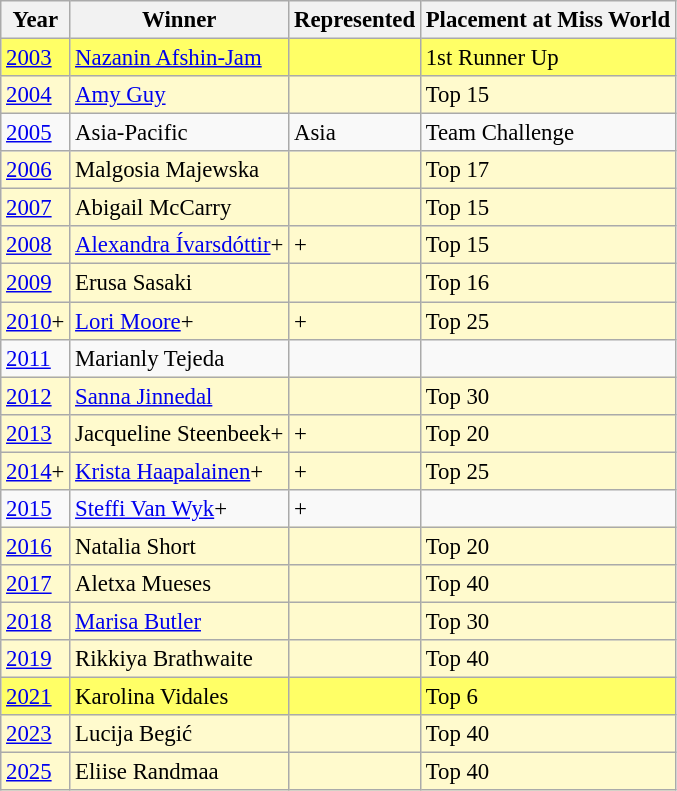<table class="wikitable sortable" style="font-size:95%;">
<tr>
<th>Year</th>
<th>Winner</th>
<th>Represented</th>
<th>Placement at Miss World</th>
</tr>
<tr>
<td style="background:#ff6;"><a href='#'>2003</a></td>
<td style="background:#ff6;"><a href='#'>Nazanin Afshin-Jam</a></td>
<td style="background:#ff6;"></td>
<td style="background:#ff6;">1st Runner Up</td>
</tr>
<tr>
<td style="background:#fffacd;"><a href='#'>2004</a></td>
<td style="background:#fffacd;"><a href='#'>Amy Guy</a></td>
<td style="background:#fffacd;"></td>
<td style="background:#fffacd;">Top 15</td>
</tr>
<tr>
<td><a href='#'>2005</a></td>
<td>Asia-Pacific</td>
<td>Asia</td>
<td>Team Challenge</td>
</tr>
<tr>
<td style="background:#fffacd;"><a href='#'>2006</a></td>
<td style="background:#fffacd;">Malgosia Majewska</td>
<td style="background:#fffacd;"></td>
<td style="background:#fffacd;">Top 17</td>
</tr>
<tr>
<td style="background:#fffacd;"><a href='#'>2007</a></td>
<td style="background:#fffacd;">Abigail McCarry</td>
<td style="background:#fffacd;"></td>
<td style="background:#fffacd;">Top 15</td>
</tr>
<tr>
<td style="background:#fffacd;"><a href='#'>2008</a></td>
<td style="background:#fffacd;"><a href='#'>Alexandra Ívarsdóttir</a>+</td>
<td style="background:#fffacd;">+</td>
<td style="background:#fffacd;">Top 15</td>
</tr>
<tr>
<td style="background:#fffacd;"><a href='#'>2009</a></td>
<td style="background:#fffacd;">Erusa Sasaki</td>
<td style="background:#fffacd;"></td>
<td style="background:#fffacd;">Top 16</td>
</tr>
<tr>
<td style="background:#fffacd;"><a href='#'>2010</a>+</td>
<td style="background:#fffacd;"><a href='#'>Lori Moore</a>+</td>
<td style="background:#fffacd;">+</td>
<td style="background:#fffacd;">Top 25</td>
</tr>
<tr>
<td><a href='#'>2011</a></td>
<td>Marianly Tejeda</td>
<td></td>
<td></td>
</tr>
<tr>
<td style="background:#fffacd;"><a href='#'>2012</a></td>
<td style="background:#fffacd;"><a href='#'>Sanna Jinnedal</a></td>
<td style="background:#fffacd;"></td>
<td style="background:#fffacd;">Top 30</td>
</tr>
<tr>
<td style="background:#fffacd;"><a href='#'>2013</a></td>
<td style="background:#fffacd;">Jacqueline Steenbeek+</td>
<td style="background:#fffacd;">+</td>
<td style="background:#fffacd;">Top 20</td>
</tr>
<tr>
<td style="background:#fffacd;"><a href='#'>2014</a>+</td>
<td style="background:#fffacd;"><a href='#'>Krista Haapalainen</a>+</td>
<td style="background:#fffacd;">+</td>
<td style="background:#fffacd;">Top 25</td>
</tr>
<tr>
<td><a href='#'>2015</a></td>
<td><a href='#'>Steffi Van Wyk</a>+</td>
<td>+</td>
<td></td>
</tr>
<tr>
<td style="background:#fffacd;"><a href='#'>2016</a></td>
<td style="background:#fffacd;">Natalia Short</td>
<td style="background:#fffacd;"></td>
<td style="background:#fffacd;">Top 20</td>
</tr>
<tr>
<td style="background:#fffacd;"><a href='#'>2017</a></td>
<td style="background:#fffacd;">Aletxa Mueses</td>
<td style="background:#fffacd;"></td>
<td style="background:#fffacd;">Top 40</td>
</tr>
<tr>
<td style="background:#fffacd;"><a href='#'>2018</a></td>
<td style="background:#fffacd;"><a href='#'>Marisa Butler</a></td>
<td style="background:#fffacd;"></td>
<td style="background:#fffacd;">Top 30</td>
</tr>
<tr>
<td style="background:#fffacd;"><a href='#'>2019</a></td>
<td style="background:#fffacd;">Rikkiya Brathwaite</td>
<td style="background:#fffacd;"></td>
<td style="background:#fffacd;">Top 40</td>
</tr>
<tr>
<td style="background:#ff6;"><a href='#'>2021</a></td>
<td style="background:#ff6;">Karolina Vidales</td>
<td style="background:#ff6;"></td>
<td style="background:#ff6;">Top 6</td>
</tr>
<tr style="background:#fffacd;"|>
<td><a href='#'>2023</a></td>
<td>Lucija Begić</td>
<td></td>
<td>Top 40</td>
</tr>
<tr style="background:#fffacd;"|>
<td><a href='#'>2025</a></td>
<td>Eliise Randmaa</td>
<td></td>
<td>Top 40</td>
</tr>
</table>
